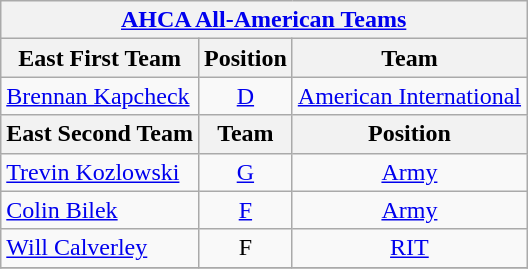<table class="wikitable">
<tr>
<th colspan=3><a href='#'>AHCA All-American Teams</a></th>
</tr>
<tr>
<th>East First Team</th>
<th>Position</th>
<th>Team</th>
</tr>
<tr>
<td><a href='#'>Brennan Kapcheck</a></td>
<td align=center><a href='#'>D</a></td>
<td align=center><a href='#'>American International</a></td>
</tr>
<tr>
<th>East Second Team</th>
<th>Team</th>
<th>Position</th>
</tr>
<tr>
<td><a href='#'>Trevin Kozlowski</a></td>
<td align=center><a href='#'>G</a></td>
<td align=center><a href='#'>Army</a></td>
</tr>
<tr>
<td><a href='#'>Colin Bilek</a></td>
<td align=center><a href='#'>F</a></td>
<td align=center><a href='#'>Army</a></td>
</tr>
<tr>
<td><a href='#'>Will Calverley</a></td>
<td align=center>F</td>
<td align=center><a href='#'>RIT</a></td>
</tr>
<tr>
</tr>
</table>
